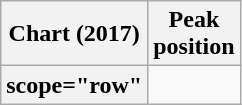<table class="wikitable sortable plainrowheaders" style="text-align:center">
<tr>
<th scope="col">Chart (2017)</th>
<th scope="col">Peak<br>position</th>
</tr>
<tr>
<th>scope="row"</th>
</tr>
</table>
